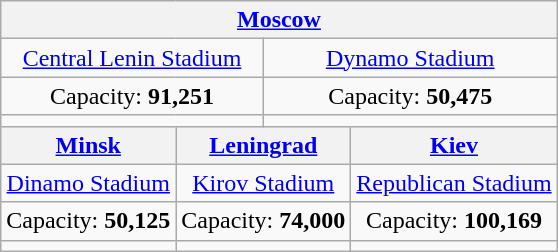<table class="wikitable" style="text-align:center">
<tr>
<th colspan=6><a href='#'>Moscow</a></th>
</tr>
<tr>
<td colspan=3><a href='#'>Central Lenin Stadium</a></td>
<td colspan=3><a href='#'>Dynamo Stadium</a></td>
</tr>
<tr>
<td colspan=3>Capacity: <strong>91,251</strong></td>
<td colspan=3>Capacity: <strong>50,475</strong></td>
</tr>
<tr>
<td colspan=3></td>
<td colspan=3></td>
</tr>
<tr>
<th colspan=2><a href='#'>Minsk</a></th>
<th colspan=2><a href='#'>Leningrad</a></th>
<th colspan=2><a href='#'>Kiev</a></th>
</tr>
<tr>
<td colspan=2><a href='#'>Dinamo Stadium</a></td>
<td colspan=2><a href='#'>Kirov Stadium</a></td>
<td colspan=2><a href='#'>Republican Stadium</a></td>
</tr>
<tr>
<td colspan=2>Capacity: <strong>50,125</strong></td>
<td colspan=2>Capacity: <strong>74,000</strong></td>
<td colspan=2>Capacity: <strong>100,169</strong></td>
</tr>
<tr>
<td colspan=2></td>
<td colspan=2></td>
<td colspan=2></td>
</tr>
</table>
